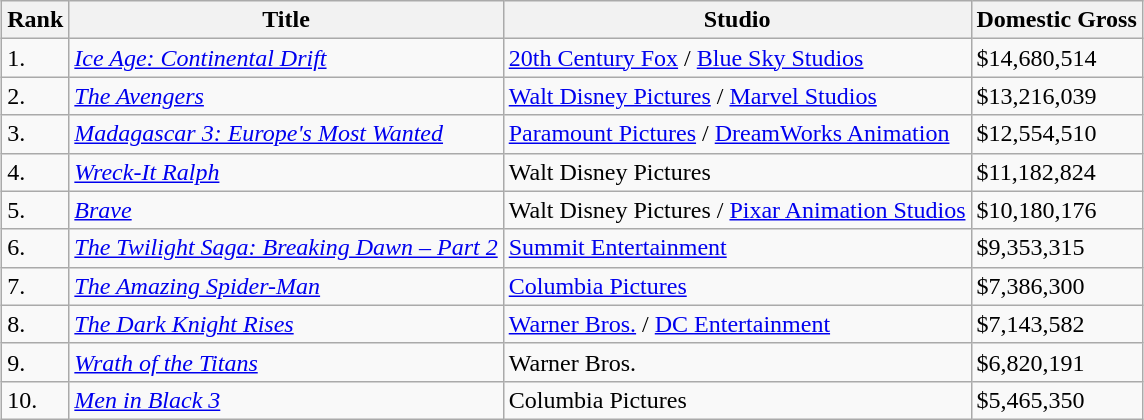<table class="wikitable sortable" style="margin:auto; margin:auto;">
<tr>
<th>Rank</th>
<th>Title</th>
<th>Studio</th>
<th>Domestic Gross</th>
</tr>
<tr>
<td>1.</td>
<td><em><a href='#'>Ice Age: Continental Drift</a></em></td>
<td><a href='#'>20th Century Fox</a> / <a href='#'>Blue Sky Studios</a></td>
<td>$14,680,514</td>
</tr>
<tr>
<td>2.</td>
<td><em><a href='#'>The Avengers</a></em></td>
<td><a href='#'>Walt Disney Pictures</a> / <a href='#'>Marvel Studios</a></td>
<td>$13,216,039</td>
</tr>
<tr>
<td>3.</td>
<td><em><a href='#'>Madagascar 3: Europe's Most Wanted</a></em></td>
<td><a href='#'>Paramount Pictures</a> / <a href='#'>DreamWorks Animation</a></td>
<td>$12,554,510</td>
</tr>
<tr>
<td>4.</td>
<td><em><a href='#'>Wreck-It Ralph</a></em></td>
<td>Walt Disney Pictures</td>
<td>$11,182,824</td>
</tr>
<tr>
<td>5.</td>
<td><em><a href='#'>Brave</a></em></td>
<td>Walt Disney Pictures / <a href='#'>Pixar Animation Studios</a></td>
<td>$10,180,176</td>
</tr>
<tr>
<td>6.</td>
<td><em><a href='#'>The Twilight Saga: Breaking Dawn – Part 2</a></em></td>
<td><a href='#'>Summit Entertainment</a></td>
<td>$9,353,315</td>
</tr>
<tr>
<td>7.</td>
<td><em><a href='#'>The Amazing Spider-Man</a></em></td>
<td><a href='#'>Columbia Pictures</a></td>
<td>$7,386,300</td>
</tr>
<tr>
<td>8.</td>
<td><em><a href='#'>The Dark Knight Rises</a></em></td>
<td><a href='#'>Warner Bros.</a> / <a href='#'>DC Entertainment</a></td>
<td>$7,143,582</td>
</tr>
<tr>
<td>9.</td>
<td><em><a href='#'>Wrath of the Titans</a></em></td>
<td>Warner Bros.</td>
<td>$6,820,191</td>
</tr>
<tr>
<td>10.</td>
<td><em><a href='#'>Men in Black 3</a></em></td>
<td>Columbia Pictures</td>
<td>$5,465,350</td>
</tr>
</table>
